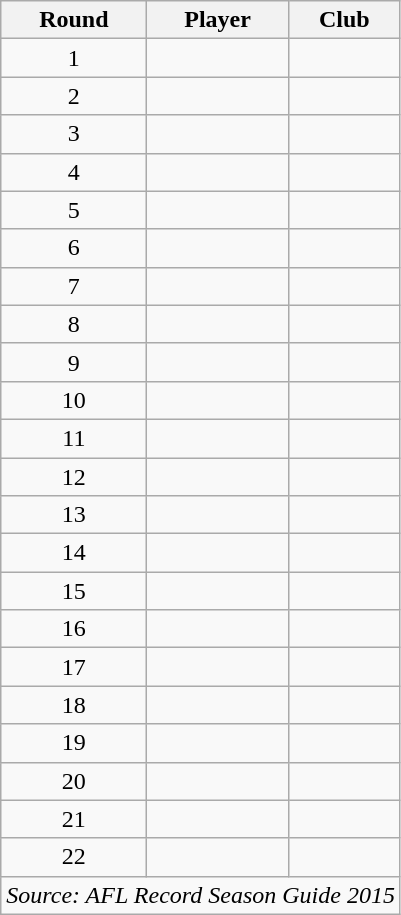<table class="wikitable sortable" style="text-align:center">
<tr>
<th>Round</th>
<th>Player</th>
<th>Club</th>
</tr>
<tr>
<td>1</td>
<td></td>
<td></td>
</tr>
<tr>
<td>2</td>
<td></td>
<td></td>
</tr>
<tr>
<td>3</td>
<td></td>
<td></td>
</tr>
<tr>
<td>4</td>
<td></td>
<td></td>
</tr>
<tr>
<td>5</td>
<td></td>
<td></td>
</tr>
<tr>
<td>6</td>
<td></td>
<td></td>
</tr>
<tr>
<td>7</td>
<td></td>
<td></td>
</tr>
<tr>
<td>8</td>
<td></td>
<td></td>
</tr>
<tr>
<td>9</td>
<td></td>
<td></td>
</tr>
<tr>
<td>10</td>
<td></td>
<td></td>
</tr>
<tr>
<td>11</td>
<td></td>
<td></td>
</tr>
<tr>
<td>12</td>
<td></td>
<td></td>
</tr>
<tr>
<td>13</td>
<td></td>
<td></td>
</tr>
<tr>
<td>14</td>
<td><strong></strong></td>
<td><strong></strong></td>
</tr>
<tr>
<td>15</td>
<td></td>
<td></td>
</tr>
<tr>
<td>16</td>
<td></td>
<td></td>
</tr>
<tr>
<td>17</td>
<td></td>
<td></td>
</tr>
<tr>
<td>18</td>
<td></td>
<td></td>
</tr>
<tr>
<td>19</td>
<td></td>
<td></td>
</tr>
<tr>
<td>20</td>
<td></td>
<td></td>
</tr>
<tr>
<td>21</td>
<td></td>
<td></td>
</tr>
<tr>
<td>22</td>
<td></td>
<td></td>
</tr>
<tr class="sortbottom">
<td colspan=4><em>Source: AFL Record Season Guide 2015</em></td>
</tr>
</table>
